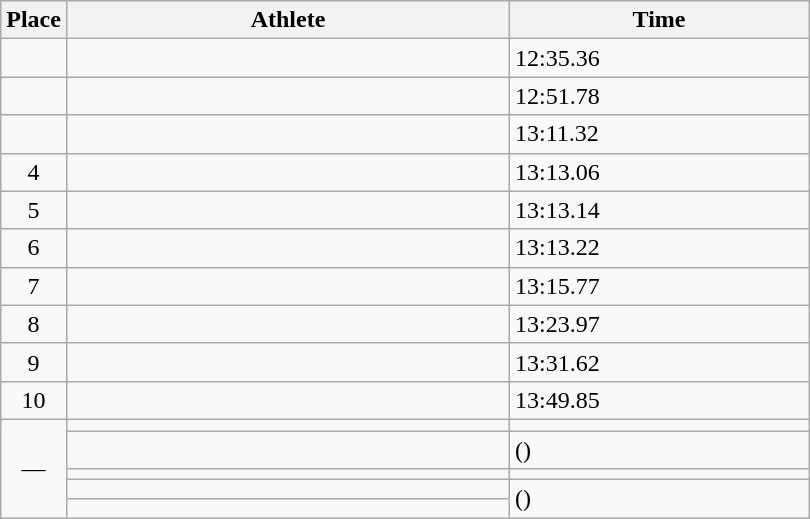<table class=wikitable>
<tr>
<th>Place</th>
<th style="width:18em">Athlete</th>
<th style="width:12em">Time</th>
</tr>
<tr>
<td align=center></td>
<td></td>
<td>12:35.36 <strong></strong></td>
</tr>
<tr>
<td align=center></td>
<td></td>
<td>12:51.78 </td>
</tr>
<tr>
<td align=center></td>
<td></td>
<td>13:11.32</td>
</tr>
<tr>
<td align=center>4</td>
<td></td>
<td>13:13.06 <strong></strong></td>
</tr>
<tr>
<td align=center>5</td>
<td></td>
<td>13:13.14 </td>
</tr>
<tr>
<td align=center>6</td>
<td></td>
<td>13:13.22</td>
</tr>
<tr>
<td align=center>7</td>
<td></td>
<td>13:15.77 </td>
</tr>
<tr>
<td align=center>8</td>
<td></td>
<td>13:23.97 </td>
</tr>
<tr>
<td align=center>9</td>
<td></td>
<td>13:31.62</td>
</tr>
<tr>
<td align=center>10</td>
<td></td>
<td>13:49.85</td>
</tr>
<tr>
<td align=center data-sort-value=11 rowspan=5>—</td>
<td></td>
<td></td>
</tr>
<tr>
<td></td>
<td> ()</td>
</tr>
<tr>
<td></td>
<td></td>
</tr>
<tr>
<td></td>
<td rowspan=2> ()</td>
</tr>
<tr>
<td></td>
</tr>
</table>
